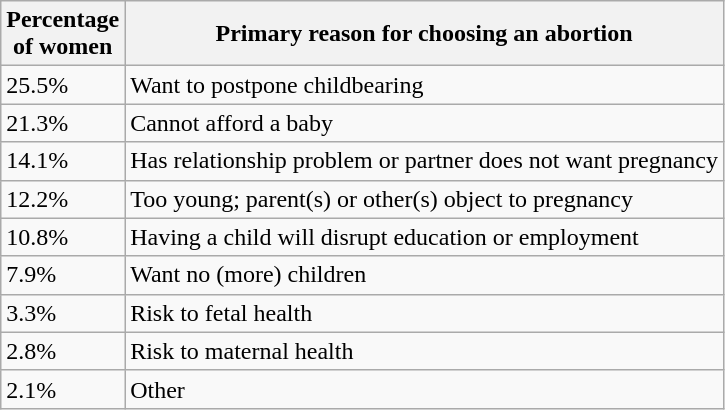<table class="wikitable">
<tr>
<th>Percentage<br>of women</th>
<th>Primary reason for choosing an abortion</th>
</tr>
<tr>
<td>25.5%</td>
<td>Want to postpone childbearing</td>
</tr>
<tr>
<td>21.3%</td>
<td>Cannot afford a baby</td>
</tr>
<tr>
<td>14.1%</td>
<td>Has relationship problem or partner does not want pregnancy</td>
</tr>
<tr>
<td>12.2%</td>
<td>Too young; parent(s) or other(s) object to pregnancy</td>
</tr>
<tr>
<td>10.8%</td>
<td>Having a child will disrupt education or employment</td>
</tr>
<tr>
<td>7.9%</td>
<td>Want no (more) children</td>
</tr>
<tr>
<td>3.3%</td>
<td>Risk to fetal health</td>
</tr>
<tr>
<td>2.8%</td>
<td>Risk to maternal health</td>
</tr>
<tr>
<td>2.1%</td>
<td>Other</td>
</tr>
</table>
